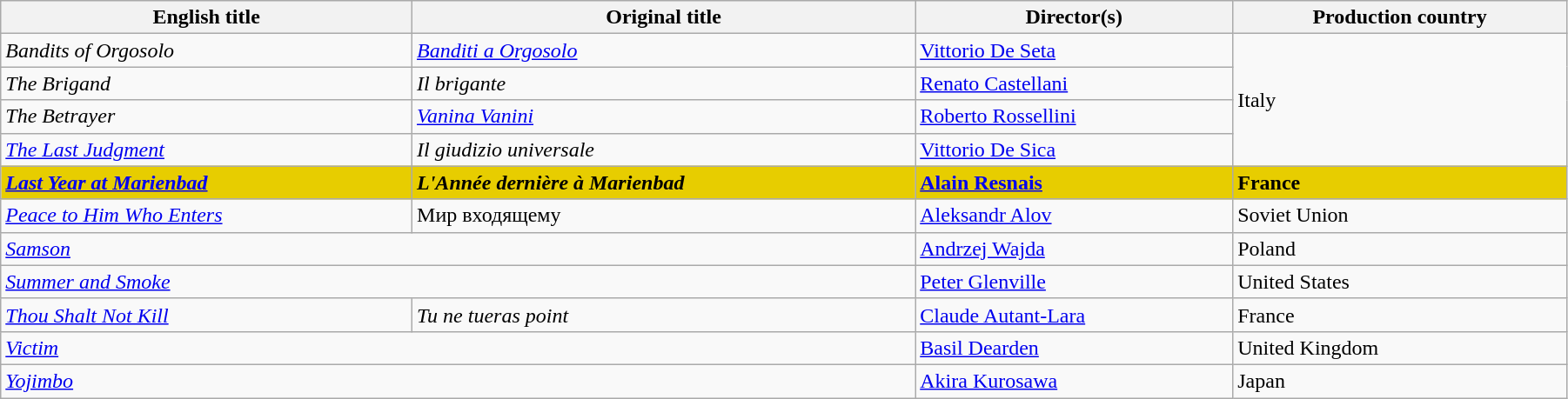<table class="wikitable" width="95%">
<tr>
<th>English title</th>
<th>Original title</th>
<th>Director(s)</th>
<th>Production country</th>
</tr>
<tr>
<td><em>Bandits of Orgosolo</em></td>
<td><em><a href='#'>Banditi a Orgosolo</a></em></td>
<td><a href='#'>Vittorio De Seta</a></td>
<td rowspan="4">Italy</td>
</tr>
<tr>
<td><em>The Brigand</em></td>
<td><em>Il brigante</em></td>
<td><a href='#'>Renato Castellani</a></td>
</tr>
<tr>
<td><em>The Betrayer</em></td>
<td><em><a href='#'>Vanina Vanini</a></em></td>
<td><a href='#'>Roberto Rossellini</a></td>
</tr>
<tr>
<td><em><a href='#'>The Last Judgment</a></em></td>
<td><em>Il giudizio universale</em></td>
<td><a href='#'>Vittorio De Sica</a></td>
</tr>
<tr style="background:#E7CD00;">
<td><strong><em><a href='#'>Last Year at Marienbad</a></em></strong></td>
<td><strong><em>L'Année dernière à Marienbad</em></strong></td>
<td><strong><a href='#'>Alain Resnais</a></strong></td>
<td><strong>France</strong></td>
</tr>
<tr>
<td><em><a href='#'>Peace to Him Who Enters</a></em></td>
<td>Мир входящему</td>
<td><a href='#'>Aleksandr Alov</a></td>
<td>Soviet Union</td>
</tr>
<tr>
<td colspan="2"><em><a href='#'>Samson</a></em></td>
<td><a href='#'>Andrzej Wajda</a></td>
<td>Poland</td>
</tr>
<tr>
<td colspan="2"><em><a href='#'>Summer and Smoke</a></em></td>
<td><a href='#'>Peter Glenville</a></td>
<td>United States</td>
</tr>
<tr>
<td><em><a href='#'>Thou Shalt Not Kill</a></em></td>
<td><em>Tu ne tueras point</em></td>
<td><a href='#'>Claude Autant-Lara</a></td>
<td>France</td>
</tr>
<tr>
<td colspan="2"><em><a href='#'>Victim</a></em></td>
<td><a href='#'>Basil Dearden</a></td>
<td>United Kingdom</td>
</tr>
<tr>
<td colspan="2"><em><a href='#'>Yojimbo</a></em></td>
<td><a href='#'>Akira Kurosawa</a></td>
<td>Japan</td>
</tr>
</table>
